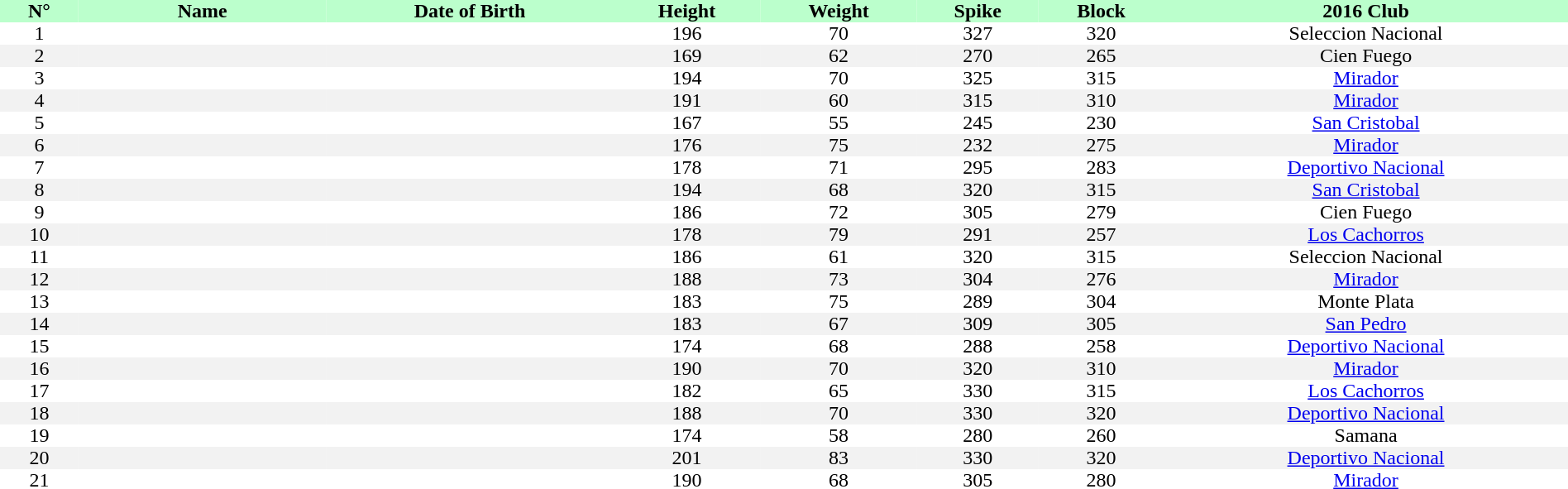<table style="text-align:center; border:none;" cellpadding=0 cellspacing=0 width=100%>
<tr style="background: #bbffcc;">
<th width="5%">N°</th>
<th width=200px>Name</th>
<th>Date of Birth</th>
<th>Height</th>
<th>Weight</th>
<th>Spike</th>
<th>Block</th>
<th>2016 Club</th>
</tr>
<tr>
<td>1</td>
<td></td>
<td></td>
<td>196</td>
<td>70</td>
<td>327</td>
<td>320</td>
<td>Seleccion Nacional</td>
</tr>
<tr bgcolor="#f2f2f2">
<td>2</td>
<td></td>
<td></td>
<td>169</td>
<td>62</td>
<td>270</td>
<td>265</td>
<td>Cien Fuego</td>
</tr>
<tr>
<td>3</td>
<td></td>
<td></td>
<td>194</td>
<td>70</td>
<td>325</td>
<td>315</td>
<td><a href='#'>Mirador</a></td>
</tr>
<tr bgcolor="#f2f2f2">
<td>4</td>
<td></td>
<td></td>
<td>191</td>
<td>60</td>
<td>315</td>
<td>310</td>
<td><a href='#'>Mirador</a></td>
</tr>
<tr>
<td>5</td>
<td></td>
<td></td>
<td>167</td>
<td>55</td>
<td>245</td>
<td>230</td>
<td><a href='#'>San Cristobal</a></td>
</tr>
<tr bgcolor="#f2f2f2">
<td>6</td>
<td></td>
<td></td>
<td>176</td>
<td>75</td>
<td>232</td>
<td>275</td>
<td><a href='#'>Mirador</a></td>
</tr>
<tr>
<td>7</td>
<td></td>
<td></td>
<td>178</td>
<td>71</td>
<td>295</td>
<td>283</td>
<td><a href='#'>Deportivo Nacional</a></td>
</tr>
<tr bgcolor="#f2f2f2">
<td>8</td>
<td></td>
<td></td>
<td>194</td>
<td>68</td>
<td>320</td>
<td>315</td>
<td><a href='#'>San Cristobal</a></td>
</tr>
<tr>
<td>9</td>
<td></td>
<td></td>
<td>186</td>
<td>72</td>
<td>305</td>
<td>279</td>
<td>Cien Fuego</td>
</tr>
<tr bgcolor="#f2f2f2">
<td>10</td>
<td></td>
<td></td>
<td>178</td>
<td>79</td>
<td>291</td>
<td>257</td>
<td><a href='#'>Los Cachorros</a></td>
</tr>
<tr>
<td>11</td>
<td></td>
<td></td>
<td>186</td>
<td>61</td>
<td>320</td>
<td>315</td>
<td>Seleccion Nacional</td>
</tr>
<tr bgcolor="#f2f2f2">
<td>12</td>
<td></td>
<td></td>
<td>188</td>
<td>73</td>
<td>304</td>
<td>276</td>
<td><a href='#'>Mirador</a></td>
</tr>
<tr>
<td>13</td>
<td></td>
<td></td>
<td>183</td>
<td>75</td>
<td>289</td>
<td>304</td>
<td>Monte Plata</td>
</tr>
<tr bgcolor="#f2f2f2">
<td>14</td>
<td></td>
<td></td>
<td>183</td>
<td>67</td>
<td>309</td>
<td>305</td>
<td><a href='#'>San Pedro</a></td>
</tr>
<tr>
<td>15</td>
<td></td>
<td></td>
<td>174</td>
<td>68</td>
<td>288</td>
<td>258</td>
<td><a href='#'>Deportivo Nacional</a></td>
</tr>
<tr bgcolor="#f2f2f2">
<td>16</td>
<td></td>
<td></td>
<td>190</td>
<td>70</td>
<td>320</td>
<td>310</td>
<td><a href='#'>Mirador</a></td>
</tr>
<tr>
<td>17</td>
<td></td>
<td></td>
<td>182</td>
<td>65</td>
<td>330</td>
<td>315</td>
<td><a href='#'>Los Cachorros</a></td>
</tr>
<tr bgcolor="#f2f2f2">
<td>18</td>
<td></td>
<td></td>
<td>188</td>
<td>70</td>
<td>330</td>
<td>320</td>
<td><a href='#'>Deportivo Nacional</a></td>
</tr>
<tr>
<td>19</td>
<td></td>
<td></td>
<td>174</td>
<td>58</td>
<td>280</td>
<td>260</td>
<td>Samana</td>
</tr>
<tr bgcolor="#f2f2f2">
<td>20</td>
<td></td>
<td></td>
<td>201</td>
<td>83</td>
<td>330</td>
<td>320</td>
<td><a href='#'>Deportivo Nacional</a></td>
</tr>
<tr>
<td>21</td>
<td></td>
<td></td>
<td>190</td>
<td>68</td>
<td>305</td>
<td>280</td>
<td><a href='#'>Mirador</a></td>
</tr>
</table>
